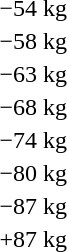<table>
<tr>
<td rowspan=2>−54 kg</td>
<td rowspan=2></td>
<td rowspan=2></td>
<td></td>
</tr>
<tr>
<td></td>
</tr>
<tr>
<td rowspan=2>−58 kg</td>
<td rowspan=2></td>
<td rowspan=2></td>
<td></td>
</tr>
<tr>
<td></td>
</tr>
<tr>
<td rowspan=2>−63 kg</td>
<td rowspan=2></td>
<td rowspan=2></td>
<td></td>
</tr>
<tr>
<td></td>
</tr>
<tr>
<td rowspan=2>−68 kg</td>
<td rowspan=2></td>
<td rowspan=2></td>
<td></td>
</tr>
<tr>
<td></td>
</tr>
<tr>
<td rowspan=2>−74 kg</td>
<td rowspan=2></td>
<td rowspan=2></td>
<td></td>
</tr>
<tr>
<td></td>
</tr>
<tr>
<td rowspan=2>−80 kg</td>
<td rowspan=2></td>
<td rowspan=2></td>
<td></td>
</tr>
<tr>
<td></td>
</tr>
<tr>
<td rowspan=2>−87 kg</td>
<td rowspan=2></td>
<td rowspan=2></td>
<td></td>
</tr>
<tr>
<td></td>
</tr>
<tr>
<td rowspan=2>+87 kg</td>
<td rowspan=2></td>
<td rowspan=2></td>
<td></td>
</tr>
<tr>
<td></td>
</tr>
</table>
